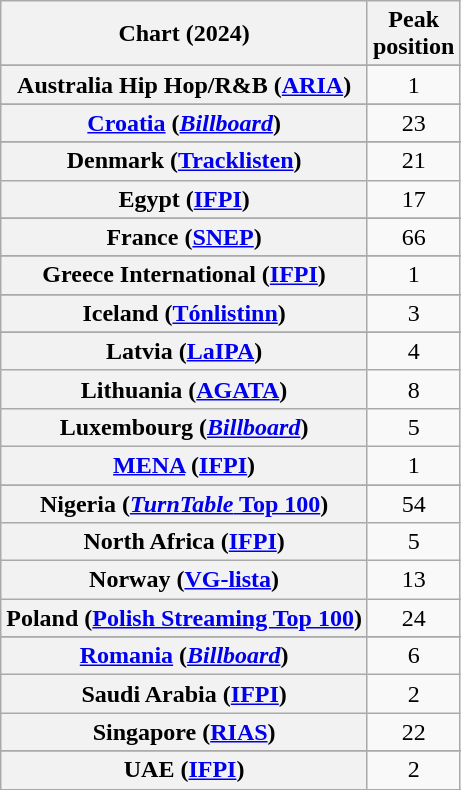<table class="wikitable sortable plainrowheaders" style="text-align:center">
<tr>
<th scope="col">Chart (2024)</th>
<th scope="col">Peak<br>position</th>
</tr>
<tr>
</tr>
<tr>
<th scope="row">Australia Hip Hop/R&B (<a href='#'>ARIA</a>)</th>
<td>1</td>
</tr>
<tr>
</tr>
<tr>
</tr>
<tr>
<th scope="row"><a href='#'>Croatia</a> (<em><a href='#'>Billboard</a></em>)</th>
<td>23</td>
</tr>
<tr>
</tr>
<tr>
<th scope="row">Denmark (<a href='#'>Tracklisten</a>)</th>
<td>21</td>
</tr>
<tr>
<th scope="row">Egypt (<a href='#'>IFPI</a>)</th>
<td>17</td>
</tr>
<tr>
</tr>
<tr>
<th scope="row">France (<a href='#'>SNEP</a>)</th>
<td>66</td>
</tr>
<tr>
</tr>
<tr>
</tr>
<tr>
<th scope="row">Greece International (<a href='#'>IFPI</a>)</th>
<td>1</td>
</tr>
<tr>
</tr>
<tr>
<th scope="row">Iceland (<a href='#'>Tónlistinn</a>)</th>
<td>3</td>
</tr>
<tr>
</tr>
<tr>
</tr>
<tr>
<th scope="row">Latvia (<a href='#'>LaIPA</a>)</th>
<td>4</td>
</tr>
<tr>
<th scope="row">Lithuania (<a href='#'>AGATA</a>)</th>
<td>8</td>
</tr>
<tr>
<th scope="row">Luxembourg (<em><a href='#'>Billboard</a></em>)</th>
<td>5</td>
</tr>
<tr>
<th scope="row"><a href='#'>MENA</a> (<a href='#'>IFPI</a>)</th>
<td>1</td>
</tr>
<tr>
</tr>
<tr>
</tr>
<tr>
<th scope="row">Nigeria (<a href='#'><em>TurnTable</em> Top 100</a>)</th>
<td>54</td>
</tr>
<tr>
<th scope="row">North Africa (<a href='#'>IFPI</a>)</th>
<td>5</td>
</tr>
<tr>
<th scope="row">Norway (<a href='#'>VG-lista</a>)</th>
<td>13</td>
</tr>
<tr>
<th scope="row">Poland (<a href='#'>Polish Streaming Top 100</a>)</th>
<td>24</td>
</tr>
<tr>
</tr>
<tr>
<th scope="row"><a href='#'>Romania</a> (<em><a href='#'>Billboard</a></em>)</th>
<td>6</td>
</tr>
<tr>
<th scope="row">Saudi Arabia (<a href='#'>IFPI</a>)</th>
<td>2</td>
</tr>
<tr>
<th scope="row">Singapore (<a href='#'>RIAS</a>)</th>
<td>22</td>
</tr>
<tr>
</tr>
<tr>
</tr>
<tr>
</tr>
<tr>
</tr>
<tr>
<th scope="row">UAE (<a href='#'>IFPI</a>)</th>
<td>2</td>
</tr>
<tr>
</tr>
<tr>
</tr>
<tr>
</tr>
<tr>
</tr>
<tr>
</tr>
<tr>
</tr>
</table>
